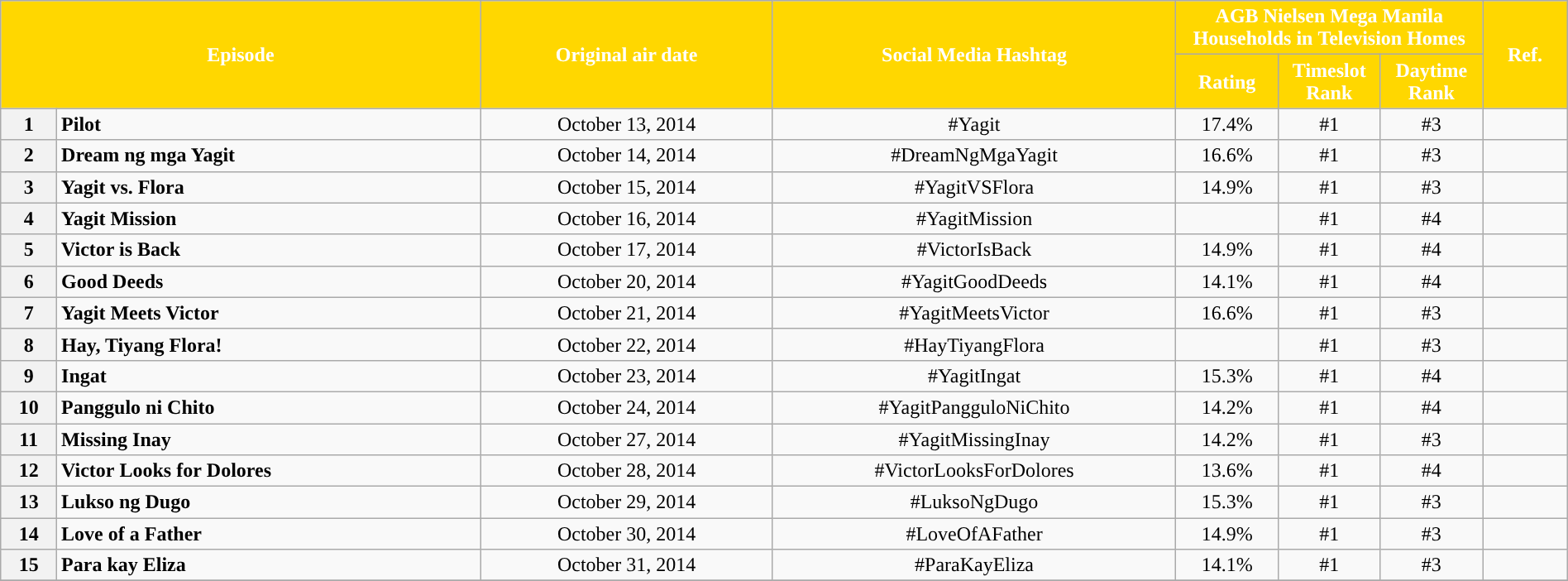<table class="wikitable" style="text-align:center; font-size:100%; line-height:18px;"  width="100%">
<tr>
<th colspan="2" rowspan="2" style="background-color:#FFD700; color:#ffffff;">Episode</th>
<th style="background:#FFD700; color:white" rowspan="2">Original air date</th>
<th style="background:#FFD700; color:white" rowspan="2">Social Media Hashtag</th>
<th style="background-color:#FFD700; color:#ffffff;" colspan="3">AGB Nielsen Mega Manila Households in Television Homes</th>
<th rowspan="2" style="background:#FFD700; color:white">Ref.</th>
</tr>
<tr style="text-align: center style=">
<th style="background-color:#FFD700; width:75px; color:#ffffff;">Rating</th>
<th style="background-color:#FFD700; width:75px; color:#ffffff;">Timeslot Rank</th>
<th style="background-color:#FFD700; width:75px; color:#ffffff;">Daytime Rank</th>
</tr>
<tr>
<th>1</th>
<td style="text-align: left;"><strong>Pilot</strong></td>
<td>October 13, 2014</td>
<td>#Yagit</td>
<td>17.4%</td>
<td>#1</td>
<td>#3</td>
<td></td>
</tr>
<tr>
<th>2</th>
<td style="text-align: left;"><strong>Dream ng mga Yagit</strong></td>
<td>October 14, 2014</td>
<td>#DreamNgMgaYagit</td>
<td>16.6%</td>
<td>#1</td>
<td>#3</td>
<td></td>
</tr>
<tr>
<th>3</th>
<td style="text-align: left;"><strong>Yagit vs. Flora</strong></td>
<td>October 15, 2014</td>
<td>#YagitVSFlora</td>
<td>14.9%</td>
<td>#1</td>
<td>#3</td>
<td></td>
</tr>
<tr>
<th>4</th>
<td style="text-align: left;"><strong>Yagit Mission</strong></td>
<td>October 16, 2014</td>
<td>#YagitMission</td>
<td></td>
<td>#1</td>
<td>#4</td>
<td></td>
</tr>
<tr>
<th>5</th>
<td style="text-align: left;"><strong>Victor is Back</strong></td>
<td>October 17, 2014</td>
<td>#VictorIsBack</td>
<td>14.9%</td>
<td>#1</td>
<td>#4</td>
<td></td>
</tr>
<tr>
<th>6</th>
<td style="text-align: left;"><strong>Good Deeds</strong></td>
<td>October 20, 2014</td>
<td>#YagitGoodDeeds</td>
<td>14.1%</td>
<td>#1</td>
<td>#4</td>
<td></td>
</tr>
<tr>
<th>7</th>
<td style="text-align: left;"><strong>Yagit Meets Victor</strong></td>
<td>October 21, 2014</td>
<td>#YagitMeetsVictor</td>
<td>16.6%</td>
<td>#1</td>
<td>#3</td>
<td></td>
</tr>
<tr>
<th>8</th>
<td style="text-align: left;"><strong>Hay, Tiyang Flora!</strong></td>
<td>October 22, 2014</td>
<td>#HayTiyangFlora</td>
<td></td>
<td>#1</td>
<td>#3</td>
<td></td>
</tr>
<tr>
<th>9</th>
<td style="text-align: left;"><strong>Ingat</strong></td>
<td>October 23, 2014</td>
<td>#YagitIngat</td>
<td>15.3%</td>
<td>#1</td>
<td>#4</td>
<td></td>
</tr>
<tr>
<th>10</th>
<td style="text-align: left;"><strong>Panggulo ni Chito</strong></td>
<td>October 24, 2014</td>
<td>#YagitPangguloNiChito</td>
<td>14.2%</td>
<td>#1</td>
<td>#4</td>
<td></td>
</tr>
<tr>
<th>11</th>
<td style="text-align: left;"><strong>Missing Inay</strong></td>
<td>October 27, 2014</td>
<td>#YagitMissingInay</td>
<td>14.2%</td>
<td>#1</td>
<td>#3</td>
<td></td>
</tr>
<tr>
<th>12</th>
<td style="text-align: left;"><strong>Victor Looks for Dolores</strong></td>
<td>October 28, 2014</td>
<td>#VictorLooksForDolores</td>
<td>13.6%</td>
<td>#1</td>
<td>#4</td>
<td></td>
</tr>
<tr>
<th>13</th>
<td style="text-align: left;"><strong>Lukso ng Dugo</strong></td>
<td>October 29, 2014</td>
<td>#LuksoNgDugo</td>
<td>15.3%</td>
<td>#1</td>
<td>#3</td>
<td></td>
</tr>
<tr>
<th>14</th>
<td style="text-align: left;"><strong>Love of a Father</strong></td>
<td>October 30, 2014</td>
<td>#LoveOfAFather</td>
<td>14.9%</td>
<td>#1</td>
<td>#3</td>
<td></td>
</tr>
<tr>
<th>15</th>
<td style="text-align: left;"><strong>Para kay Eliza</strong></td>
<td>October 31, 2014</td>
<td>#ParaKayEliza</td>
<td>14.1%</td>
<td>#1</td>
<td>#3</td>
<td></td>
</tr>
<tr>
</tr>
</table>
